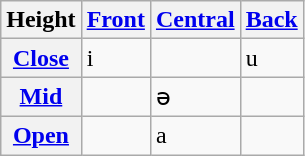<table class="wikitable">
<tr>
<th colspan="2">Height</th>
<th colspan="2"><a href='#'>Front</a></th>
<th colspan="2"><a href='#'>Central</a></th>
<th colspan="2"><a href='#'>Back</a></th>
</tr>
<tr>
<th colspan="2"><strong><a href='#'>Close</a></strong></th>
<td colspan="2">i</td>
<td colspan="2"></td>
<td colspan="2">u</td>
</tr>
<tr>
<th colspan="2"><strong><a href='#'>Mid</a></strong></th>
<td colspan="2"></td>
<td colspan="2">ə</td>
<td colspan="2"></td>
</tr>
<tr>
<th colspan="2"><strong><a href='#'>Open</a></strong></th>
<td colspan="2"></td>
<td colspan="2">a</td>
</tr>
</table>
